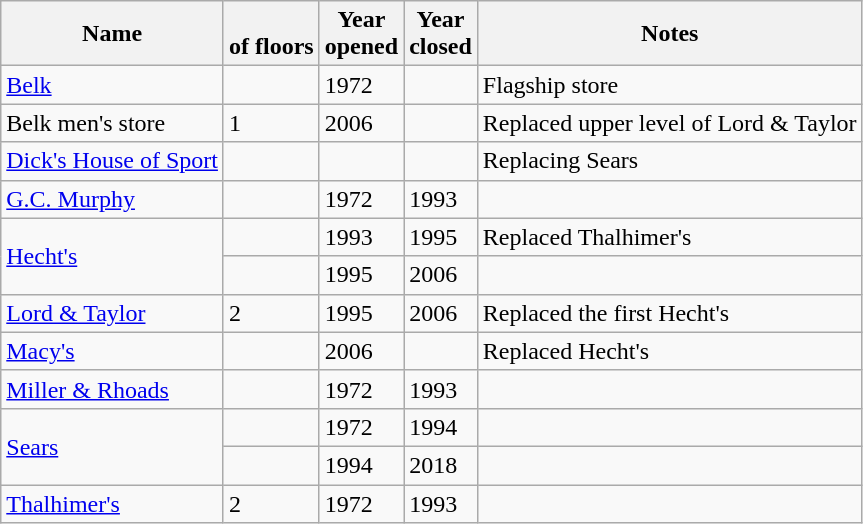<table class="wikitable sortable">
<tr>
<th>Name</th>
<th><br>of floors</th>
<th>Year<br>opened</th>
<th>Year<br>closed</th>
<th class="unsortable">Notes</th>
</tr>
<tr>
<td><a href='#'>Belk</a></td>
<td></td>
<td>1972</td>
<td></td>
<td>Flagship store</td>
</tr>
<tr>
<td>Belk men's store</td>
<td>1</td>
<td>2006</td>
<td></td>
<td>Replaced upper level of Lord & Taylor</td>
</tr>
<tr>
<td><a href='#'>Dick's House of Sport</a></td>
<td></td>
<td></td>
<td></td>
<td>Replacing Sears</td>
</tr>
<tr>
<td><a href='#'>G.C. Murphy</a></td>
<td></td>
<td>1972</td>
<td>1993</td>
<td></td>
</tr>
<tr>
<td rowspan="2"><a href='#'>Hecht's</a></td>
<td></td>
<td>1993</td>
<td>1995</td>
<td>Replaced Thalhimer's</td>
</tr>
<tr>
<td></td>
<td>1995</td>
<td>2006</td>
<td></td>
</tr>
<tr>
<td><a href='#'>Lord & Taylor</a></td>
<td>2</td>
<td>1995</td>
<td>2006</td>
<td>Replaced the first Hecht's</td>
</tr>
<tr>
<td><a href='#'>Macy's</a></td>
<td></td>
<td>2006</td>
<td></td>
<td>Replaced Hecht's</td>
</tr>
<tr>
<td><a href='#'>Miller & Rhoads</a></td>
<td></td>
<td>1972</td>
<td>1993</td>
<td></td>
</tr>
<tr>
<td rowspan="2"><a href='#'>Sears</a></td>
<td></td>
<td>1972</td>
<td>1994</td>
<td></td>
</tr>
<tr>
<td></td>
<td>1994</td>
<td>2018</td>
<td></td>
</tr>
<tr>
<td><a href='#'>Thalhimer's</a></td>
<td>2</td>
<td>1972</td>
<td>1993</td>
<td></td>
</tr>
</table>
